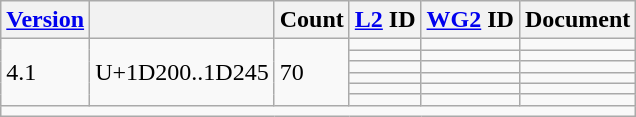<table class="wikitable sticky-header">
<tr>
<th><a href='#'>Version</a></th>
<th></th>
<th>Count</th>
<th><a href='#'>L2</a> ID</th>
<th><a href='#'>WG2</a> ID</th>
<th>Document</th>
</tr>
<tr>
<td rowspan="6">4.1</td>
<td rowspan="6">U+1D200..1D245</td>
<td rowspan="6">70</td>
<td></td>
<td></td>
<td></td>
</tr>
<tr>
<td></td>
<td></td>
<td></td>
</tr>
<tr>
<td></td>
<td></td>
<td></td>
</tr>
<tr>
<td></td>
<td></td>
<td></td>
</tr>
<tr>
<td></td>
<td></td>
<td></td>
</tr>
<tr>
<td></td>
<td></td>
<td></td>
</tr>
<tr class="sortbottom">
<td colspan="6"></td>
</tr>
</table>
